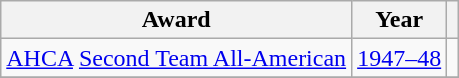<table class="wikitable">
<tr>
<th>Award</th>
<th>Year</th>
<th></th>
</tr>
<tr>
<td><a href='#'>AHCA</a> <a href='#'>Second Team All-American</a></td>
<td><a href='#'>1947–48</a></td>
<td></td>
</tr>
<tr>
</tr>
</table>
